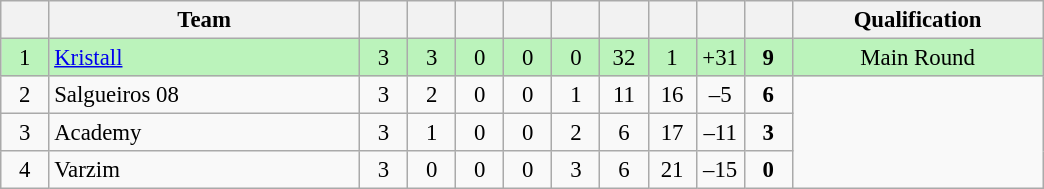<table class="wikitable" style="font-size: 95%">
<tr>
<th width="25"></th>
<th width="200">Team</th>
<th width="25"></th>
<th width="25"></th>
<th width="25"></th>
<th width="25"></th>
<th width="25"></th>
<th width="25"></th>
<th width="25"></th>
<th width="25"></th>
<th width="25"></th>
<th width="160">Qualification</th>
</tr>
<tr align=center bgcolor=#bbf3bb>
<td>1</td>
<td align=left> <a href='#'>Kristall</a></td>
<td>3</td>
<td>3</td>
<td>0</td>
<td>0</td>
<td>0</td>
<td>32</td>
<td>1</td>
<td>+31</td>
<td><strong>9</strong></td>
<td>Main Round</td>
</tr>
<tr align=center>
<td>2</td>
<td align=left> Salgueiros 08</td>
<td>3</td>
<td>2</td>
<td>0</td>
<td>0</td>
<td>1</td>
<td>11</td>
<td>16</td>
<td>–5</td>
<td><strong>6</strong></td>
<td rowspan=3></td>
</tr>
<tr align=center>
<td>3</td>
<td align=left> Academy</td>
<td>3</td>
<td>1</td>
<td>0</td>
<td>0</td>
<td>2</td>
<td>6</td>
<td>17</td>
<td>–11</td>
<td><strong>3</strong></td>
</tr>
<tr align=center>
<td>4</td>
<td align=left> Varzim</td>
<td>3</td>
<td>0</td>
<td>0</td>
<td>0</td>
<td>3</td>
<td>6</td>
<td>21</td>
<td>–15</td>
<td><strong>0</strong></td>
</tr>
</table>
